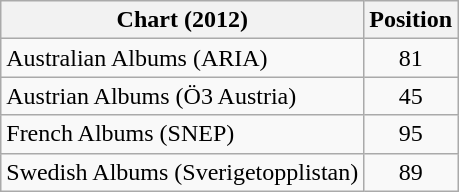<table class="wikitable sortable">
<tr>
<th scope="col">Chart (2012)</th>
<th scope="col">Position</th>
</tr>
<tr>
<td>Australian Albums (ARIA)</td>
<td style="text-align:center;">81</td>
</tr>
<tr>
<td>Austrian Albums (Ö3 Austria)</td>
<td style="text-align:center;">45</td>
</tr>
<tr>
<td>French Albums (SNEP)</td>
<td style="text-align:center;">95</td>
</tr>
<tr>
<td>Swedish Albums (Sverigetopplistan)</td>
<td style="text-align:center;">89</td>
</tr>
</table>
